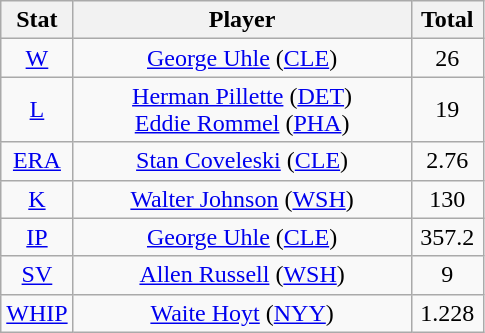<table class="wikitable" style="text-align:center;">
<tr>
<th style="width:15%;">Stat</th>
<th>Player</th>
<th style="width:15%;">Total</th>
</tr>
<tr>
<td><a href='#'>W</a></td>
<td><a href='#'>George Uhle</a> (<a href='#'>CLE</a>)</td>
<td>26</td>
</tr>
<tr>
<td><a href='#'>L</a></td>
<td><a href='#'>Herman Pillette</a> (<a href='#'>DET</a>)<br><a href='#'>Eddie Rommel</a> (<a href='#'>PHA</a>)</td>
<td>19</td>
</tr>
<tr>
<td><a href='#'>ERA</a></td>
<td><a href='#'>Stan Coveleski</a> (<a href='#'>CLE</a>)</td>
<td>2.76</td>
</tr>
<tr>
<td><a href='#'>K</a></td>
<td><a href='#'>Walter Johnson</a> (<a href='#'>WSH</a>)</td>
<td>130</td>
</tr>
<tr>
<td><a href='#'>IP</a></td>
<td><a href='#'>George Uhle</a> (<a href='#'>CLE</a>)</td>
<td>357.2</td>
</tr>
<tr>
<td><a href='#'>SV</a></td>
<td><a href='#'>Allen Russell</a> (<a href='#'>WSH</a>)</td>
<td>9</td>
</tr>
<tr>
<td><a href='#'>WHIP</a></td>
<td><a href='#'>Waite Hoyt</a> (<a href='#'>NYY</a>)</td>
<td>1.228</td>
</tr>
</table>
